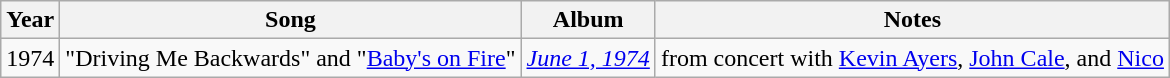<table class="wikitable">
<tr>
<th>Year</th>
<th>Song</th>
<th>Album</th>
<th>Notes</th>
</tr>
<tr>
<td>1974</td>
<td>"Driving Me Backwards" and "<a href='#'>Baby's on Fire</a>"</td>
<td><em><a href='#'>June 1, 1974</a></em></td>
<td>from concert with <a href='#'>Kevin Ayers</a>, <a href='#'>John Cale</a>, and <a href='#'>Nico</a></td>
</tr>
</table>
